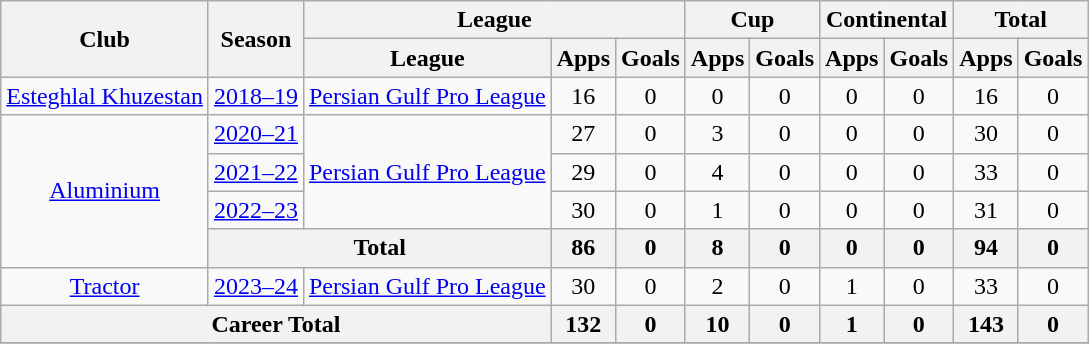<table class="wikitable"style="text-align:center;">
<tr>
<th rowspan=2>Club</th>
<th rowspan=2>Season</th>
<th colspan=3>League</th>
<th colspan=2>Cup</th>
<th colspan=2>Continental</th>
<th colspan=2>Total</th>
</tr>
<tr>
<th>League</th>
<th>Apps</th>
<th>Goals</th>
<th>Apps</th>
<th>Goals</th>
<th>Apps</th>
<th>Goals</th>
<th>Apps</th>
<th>Goals</th>
</tr>
<tr>
<td><a href='#'>Esteghlal Khuzestan</a></td>
<td><a href='#'>2018–19</a></td>
<td><a href='#'>Persian Gulf Pro League</a></td>
<td>16</td>
<td>0</td>
<td>0</td>
<td>0</td>
<td>0</td>
<td>0</td>
<td>16</td>
<td>0</td>
</tr>
<tr>
<td rowspan="4"><a href='#'>Aluminium</a></td>
<td><a href='#'>2020–21</a></td>
<td rowspan="3"><a href='#'>Persian Gulf Pro League</a></td>
<td>27</td>
<td>0</td>
<td>3</td>
<td>0</td>
<td>0</td>
<td>0</td>
<td>30</td>
<td>0</td>
</tr>
<tr>
<td><a href='#'>2021–22</a></td>
<td>29</td>
<td>0</td>
<td>4</td>
<td>0</td>
<td>0</td>
<td>0</td>
<td>33</td>
<td>0</td>
</tr>
<tr>
<td><a href='#'>2022–23</a></td>
<td>30</td>
<td>0</td>
<td>1</td>
<td>0</td>
<td>0</td>
<td>0</td>
<td>31</td>
<td>0</td>
</tr>
<tr>
<th colspan=2>Total</th>
<th>86</th>
<th>0</th>
<th>8</th>
<th>0</th>
<th>0</th>
<th>0</th>
<th>94</th>
<th>0</th>
</tr>
<tr>
<td><a href='#'>Tractor</a></td>
<td><a href='#'>2023–24</a></td>
<td><a href='#'>Persian Gulf Pro League</a></td>
<td>30</td>
<td>0</td>
<td>2</td>
<td>0</td>
<td>1</td>
<td>0</td>
<td>33</td>
<td>0</td>
</tr>
<tr>
<th Colspan=3>Career Total</th>
<th>132</th>
<th>0</th>
<th>10</th>
<th>0</th>
<th>1</th>
<th>0</th>
<th>143</th>
<th>0</th>
</tr>
<tr>
</tr>
</table>
